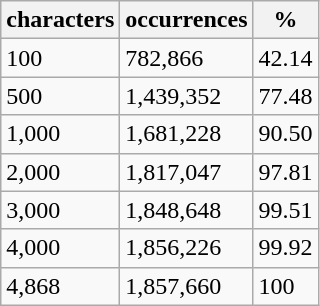<table class="wikitable">
<tr>
<th>characters</th>
<th>occurrences</th>
<th>%</th>
</tr>
<tr>
<td>100</td>
<td>782,866</td>
<td>42.14</td>
</tr>
<tr>
<td>500</td>
<td>1,439,352</td>
<td>77.48</td>
</tr>
<tr>
<td>1,000</td>
<td>1,681,228</td>
<td>90.50</td>
</tr>
<tr>
<td>2,000</td>
<td>1,817,047</td>
<td>97.81</td>
</tr>
<tr>
<td>3,000</td>
<td>1,848,648</td>
<td>99.51</td>
</tr>
<tr>
<td>4,000</td>
<td>1,856,226</td>
<td>99.92</td>
</tr>
<tr>
<td>4,868</td>
<td>1,857,660</td>
<td>100</td>
</tr>
</table>
